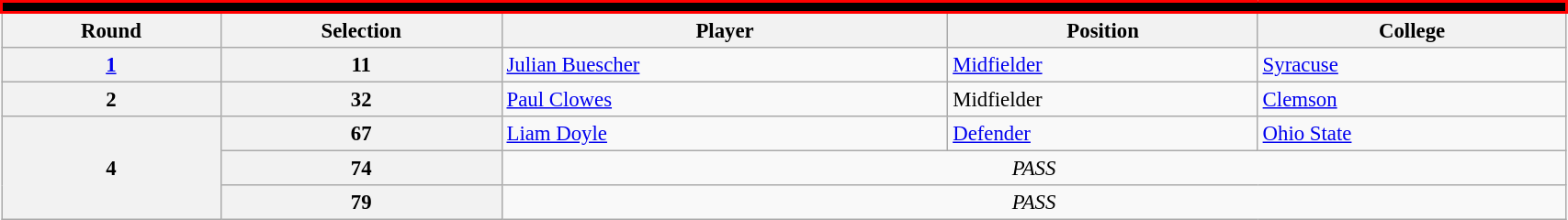<table class="wikitable sortable" style="width:90%; text-align:center; font-size:95%; text-align:left;">
<tr style="border-spacing: 2px; border: 2px solid red;">
<td colspan="5" border="#E32526" style="color:#fff; background:#000; text-align:center;"><strong></strong></td>
</tr>
<tr>
<th>Round</th>
<th>Selection</th>
<th>Player</th>
<th>Position</th>
<th>College</th>
</tr>
<tr>
<th><a href='#'>1</a></th>
<th>11</th>
<td><a href='#'>Julian Buescher</a></td>
<td><a href='#'>Midfielder</a></td>
<td><a href='#'>Syracuse</a></td>
</tr>
<tr>
<th>2</th>
<th>32</th>
<td><a href='#'>Paul Clowes</a></td>
<td>Midfielder</td>
<td><a href='#'>Clemson</a></td>
</tr>
<tr>
<th rowspan=3>4</th>
<th>67</th>
<td><a href='#'>Liam Doyle</a></td>
<td><a href='#'>Defender</a></td>
<td><a href='#'>Ohio State</a></td>
</tr>
<tr>
<th>74</th>
<td colspan="3" style="text-align:center;"><em>PASS</em></td>
</tr>
<tr>
<th>79</th>
<td colspan="3" style="text-align:center;"><em>PASS</em></td>
</tr>
</table>
